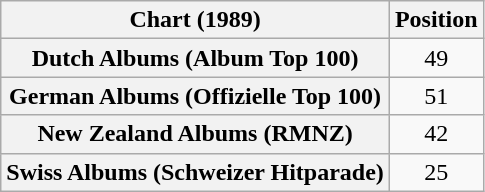<table class="wikitable sortable plainrowheaders" style="text-align:center">
<tr>
<th scope="col">Chart (1989)</th>
<th scope="col">Position</th>
</tr>
<tr>
<th scope="row">Dutch Albums (Album Top 100)</th>
<td>49</td>
</tr>
<tr>
<th scope="row">German Albums (Offizielle Top 100)</th>
<td>51</td>
</tr>
<tr>
<th scope="row">New Zealand Albums (RMNZ)</th>
<td>42</td>
</tr>
<tr>
<th scope="row">Swiss Albums (Schweizer Hitparade)</th>
<td>25</td>
</tr>
</table>
